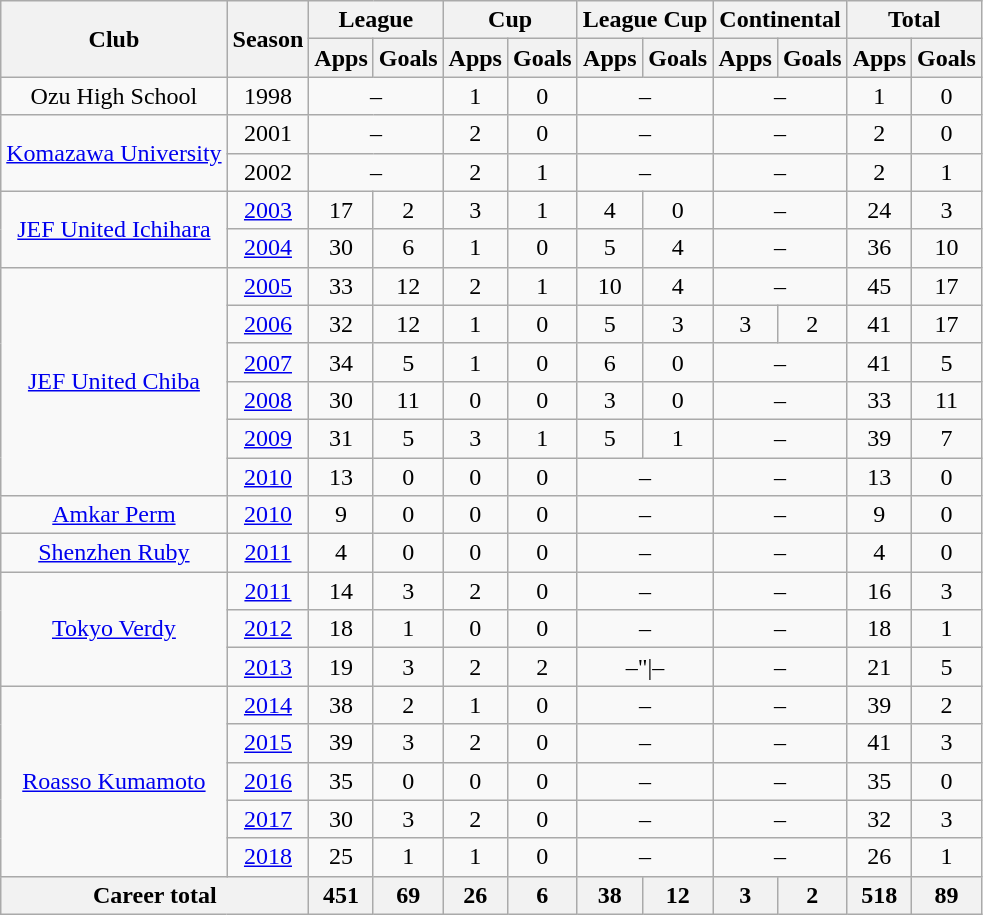<table class="wikitable" style="text-align:center">
<tr>
<th rowspan="2">Club</th>
<th rowspan="2">Season</th>
<th colspan="2">League</th>
<th colspan="2">Cup</th>
<th colspan="2">League Cup</th>
<th colspan="2">Continental</th>
<th colspan="2">Total</th>
</tr>
<tr>
<th>Apps</th>
<th>Goals</th>
<th>Apps</th>
<th>Goals</th>
<th>Apps</th>
<th>Goals</th>
<th>Apps</th>
<th>Goals</th>
<th>Apps</th>
<th>Goals</th>
</tr>
<tr>
<td>Ozu High School</td>
<td>1998</td>
<td colspan="2">–</td>
<td>1</td>
<td>0</td>
<td colspan="2">–</td>
<td colspan="2">–</td>
<td>1</td>
<td>0</td>
</tr>
<tr>
<td rowspan="2"><a href='#'>Komazawa University</a></td>
<td>2001</td>
<td colspan="2">–</td>
<td>2</td>
<td>0</td>
<td colspan="2">–</td>
<td colspan="2">–</td>
<td>2</td>
<td>0</td>
</tr>
<tr>
<td>2002</td>
<td colspan="2">–</td>
<td>2</td>
<td>1</td>
<td colspan="2">–</td>
<td colspan="2">–</td>
<td>2</td>
<td>1</td>
</tr>
<tr>
<td rowspan="2"><a href='#'>JEF United Ichihara</a></td>
<td><a href='#'>2003</a></td>
<td>17</td>
<td>2</td>
<td>3</td>
<td>1</td>
<td>4</td>
<td>0</td>
<td colspan="2">–</td>
<td>24</td>
<td>3</td>
</tr>
<tr>
<td><a href='#'>2004</a></td>
<td>30</td>
<td>6</td>
<td>1</td>
<td>0</td>
<td>5</td>
<td>4</td>
<td colspan="2">–</td>
<td>36</td>
<td>10</td>
</tr>
<tr>
<td rowspan="6"><a href='#'>JEF United Chiba</a></td>
<td><a href='#'>2005</a></td>
<td>33</td>
<td>12</td>
<td>2</td>
<td>1</td>
<td>10</td>
<td>4</td>
<td colspan="2">–</td>
<td>45</td>
<td>17</td>
</tr>
<tr>
<td><a href='#'>2006</a></td>
<td>32</td>
<td>12</td>
<td>1</td>
<td>0</td>
<td>5</td>
<td>3</td>
<td>3</td>
<td>2</td>
<td>41</td>
<td>17</td>
</tr>
<tr>
<td><a href='#'>2007</a></td>
<td>34</td>
<td>5</td>
<td>1</td>
<td>0</td>
<td>6</td>
<td>0</td>
<td colspan="2">–</td>
<td>41</td>
<td>5</td>
</tr>
<tr>
<td><a href='#'>2008</a></td>
<td>30</td>
<td>11</td>
<td>0</td>
<td>0</td>
<td>3</td>
<td>0</td>
<td colspan="2">–</td>
<td>33</td>
<td>11</td>
</tr>
<tr>
<td><a href='#'>2009</a></td>
<td>31</td>
<td>5</td>
<td>3</td>
<td>1</td>
<td>5</td>
<td>1</td>
<td colspan="2">–</td>
<td>39</td>
<td>7</td>
</tr>
<tr>
<td><a href='#'>2010</a></td>
<td>13</td>
<td>0</td>
<td>0</td>
<td>0</td>
<td colspan="2">–</td>
<td colspan="2">–</td>
<td>13</td>
<td>0</td>
</tr>
<tr>
<td><a href='#'>Amkar Perm</a></td>
<td><a href='#'>2010</a></td>
<td>9</td>
<td>0</td>
<td>0</td>
<td>0</td>
<td colspan="2">–</td>
<td colspan="2">–</td>
<td>9</td>
<td>0</td>
</tr>
<tr>
<td><a href='#'>Shenzhen Ruby</a></td>
<td><a href='#'>2011</a></td>
<td>4</td>
<td>0</td>
<td>0</td>
<td>0</td>
<td colspan="2">–</td>
<td colspan="2">–</td>
<td>4</td>
<td>0</td>
</tr>
<tr>
<td rowspan="3"><a href='#'>Tokyo Verdy</a></td>
<td><a href='#'>2011</a></td>
<td>14</td>
<td>3</td>
<td>2</td>
<td>0</td>
<td colspan="2">–</td>
<td colspan="2">–</td>
<td>16</td>
<td>3</td>
</tr>
<tr>
<td><a href='#'>2012</a></td>
<td>18</td>
<td>1</td>
<td>0</td>
<td>0</td>
<td colspan="2">–</td>
<td colspan="2">–</td>
<td>18</td>
<td>1</td>
</tr>
<tr>
<td><a href='#'>2013</a></td>
<td>19</td>
<td>3</td>
<td>2</td>
<td>2</td>
<td colspan="2">–"|–</td>
<td colspan="2">–</td>
<td>21</td>
<td>5</td>
</tr>
<tr>
<td rowspan="5"><a href='#'>Roasso Kumamoto</a></td>
<td><a href='#'>2014</a></td>
<td>38</td>
<td>2</td>
<td>1</td>
<td>0</td>
<td colspan="2">–</td>
<td colspan="2">–</td>
<td>39</td>
<td>2</td>
</tr>
<tr>
<td><a href='#'>2015</a></td>
<td>39</td>
<td>3</td>
<td>2</td>
<td>0</td>
<td colspan="2">–</td>
<td colspan="2">–</td>
<td>41</td>
<td>3</td>
</tr>
<tr>
<td><a href='#'>2016</a></td>
<td>35</td>
<td>0</td>
<td>0</td>
<td>0</td>
<td colspan="2">–</td>
<td colspan="2">–</td>
<td>35</td>
<td>0</td>
</tr>
<tr>
<td><a href='#'>2017</a></td>
<td>30</td>
<td>3</td>
<td>2</td>
<td>0</td>
<td colspan="2">–</td>
<td colspan="2">–</td>
<td>32</td>
<td>3</td>
</tr>
<tr>
<td><a href='#'>2018</a></td>
<td>25</td>
<td>1</td>
<td>1</td>
<td>0</td>
<td colspan="2">–</td>
<td colspan="2">–</td>
<td>26</td>
<td>1</td>
</tr>
<tr>
<th colspan="2">Career total</th>
<th>451</th>
<th>69</th>
<th>26</th>
<th>6</th>
<th>38</th>
<th>12</th>
<th>3</th>
<th>2</th>
<th>518</th>
<th>89</th>
</tr>
</table>
